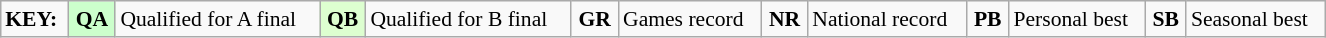<table class="wikitable" width="70%" style="margin:0.5em auto; font-size:90%;position:relative;">
<tr>
<td><strong>KEY:</strong></td>
<td align="center" bgcolor="ccffcc"><strong>QA</strong></td>
<td>Qualified for A final</td>
<td align="center" bgcolor="ddffd"><strong>QB</strong></td>
<td>Qualified for B final</td>
<td align="center"><strong>GR</strong></td>
<td>Games record</td>
<td align="center"><strong>NR</strong></td>
<td>National record</td>
<td align="center"><strong>PB</strong></td>
<td>Personal best</td>
<td align="center"><strong>SB</strong></td>
<td>Seasonal best</td>
</tr>
</table>
